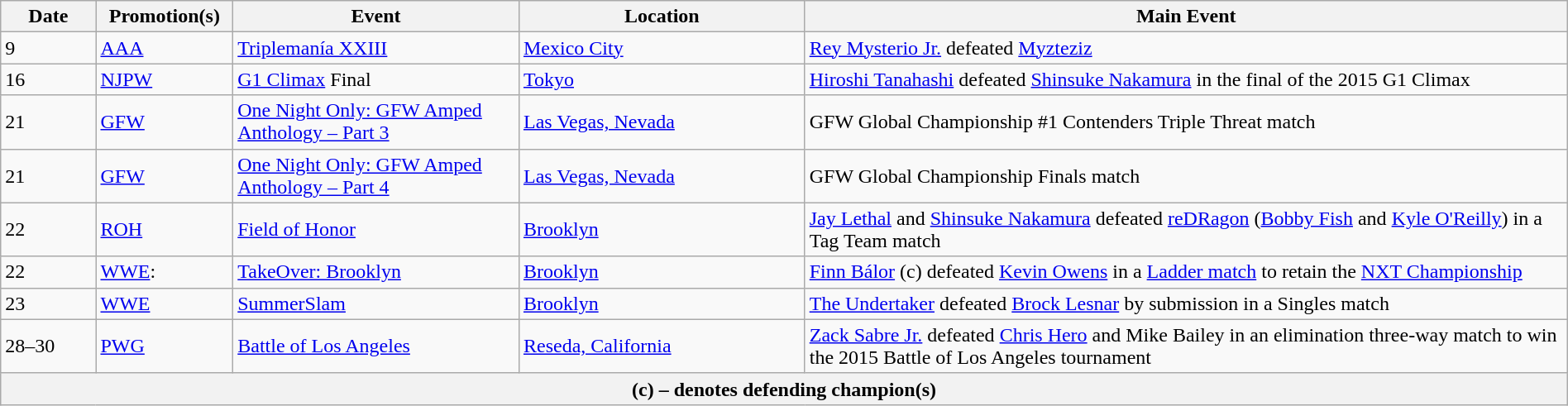<table class="wikitable" style="width:100%;">
<tr>
<th width=5%>Date</th>
<th width=5%>Promotion(s)</th>
<th width=15%>Event</th>
<th width=15%>Location</th>
<th width=40%>Main Event</th>
</tr>
<tr>
<td>9</td>
<td><a href='#'>AAA</a></td>
<td><a href='#'>Triplemanía XXIII</a></td>
<td><a href='#'>Mexico City</a></td>
<td><a href='#'>Rey Mysterio Jr.</a> defeated <a href='#'>Myzteziz</a></td>
</tr>
<tr>
<td>16</td>
<td><a href='#'>NJPW</a></td>
<td><a href='#'>G1 Climax</a> Final</td>
<td><a href='#'>Tokyo</a></td>
<td><a href='#'>Hiroshi Tanahashi</a> defeated <a href='#'>Shinsuke Nakamura</a> in the final of the 2015 G1 Climax</td>
</tr>
<tr>
<td>21</td>
<td><a href='#'>GFW</a></td>
<td><a href='#'>One Night Only: GFW Amped Anthology – Part 3</a></td>
<td><a href='#'>Las Vegas, Nevada</a></td>
<td>GFW Global Championship #1 Contenders Triple Threat match</td>
</tr>
<tr>
<td>21</td>
<td><a href='#'>GFW</a></td>
<td><a href='#'>One Night Only: GFW Amped Anthology – Part 4</a></td>
<td><a href='#'>Las Vegas, Nevada</a></td>
<td>GFW Global Championship Finals match</td>
</tr>
<tr>
<td>22</td>
<td><a href='#'>ROH</a></td>
<td><a href='#'>Field of Honor</a></td>
<td><a href='#'>Brooklyn</a></td>
<td><a href='#'>Jay Lethal</a> and <a href='#'>Shinsuke Nakamura</a> defeated <a href='#'>reDRagon</a> (<a href='#'>Bobby Fish</a> and <a href='#'>Kyle O'Reilly</a>) in a Tag Team match</td>
</tr>
<tr>
<td>22</td>
<td><a href='#'>WWE</a>:<br></td>
<td><a href='#'>TakeOver: Brooklyn</a></td>
<td><a href='#'>Brooklyn</a></td>
<td><a href='#'>Finn Bálor</a> (c) defeated <a href='#'>Kevin Owens</a> in a <a href='#'>Ladder match</a> to retain the <a href='#'>NXT Championship</a></td>
</tr>
<tr>
<td>23</td>
<td><a href='#'>WWE</a></td>
<td><a href='#'>SummerSlam</a></td>
<td><a href='#'>Brooklyn</a></td>
<td><a href='#'>The Undertaker</a> defeated <a href='#'>Brock Lesnar</a> by submission in a Singles match</td>
</tr>
<tr>
<td>28–30</td>
<td><a href='#'>PWG</a></td>
<td><a href='#'>Battle of Los Angeles</a></td>
<td><a href='#'>Reseda, California</a></td>
<td><a href='#'>Zack Sabre Jr.</a> defeated <a href='#'>Chris Hero</a> and Mike Bailey in an elimination three-way match  to win the 2015 Battle of Los Angeles tournament</td>
</tr>
<tr>
<th colspan="6">(c) – denotes defending champion(s)</th>
</tr>
</table>
